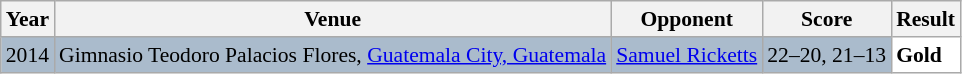<table class="sortable wikitable" style="font-size: 90%;">
<tr>
<th>Year</th>
<th>Venue</th>
<th>Opponent</th>
<th>Score</th>
<th>Result</th>
</tr>
<tr style="background:#AABBCC">
<td align="center">2014</td>
<td align="left">Gimnasio Teodoro Palacios Flores, <a href='#'>Guatemala City, Guatemala</a></td>
<td align="left"> <a href='#'>Samuel Ricketts</a></td>
<td align="left">22–20, 21–13</td>
<td style="text-align:left; background:white"> <strong>Gold</strong></td>
</tr>
</table>
